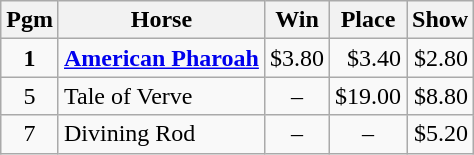<table class="wikitable sortable">
<tr>
<th>Pgm</th>
<th>Horse</th>
<th>Win</th>
<th>Place</th>
<th>Show</th>
</tr>
<tr>
<td style="text-align: center;"><strong>1</strong></td>
<td><strong><a href='#'>American Pharoah</a></strong></td>
<td style="text-align: right;">$3.80</td>
<td style="text-align: right;">$3.40</td>
<td style="text-align: right;">$2.80</td>
</tr>
<tr>
<td style="text-align: center;">5</td>
<td>Tale of Verve</td>
<td style="text-align: center;">–</td>
<td style="text-align: right;">$19.00</td>
<td style="text-align: right;">$8.80</td>
</tr>
<tr>
<td style="text-align: center;">7</td>
<td>Divining Rod</td>
<td style="text-align: center;">–</td>
<td style="text-align: center;">–</td>
<td style="text-align: right;">$5.20</td>
</tr>
</table>
